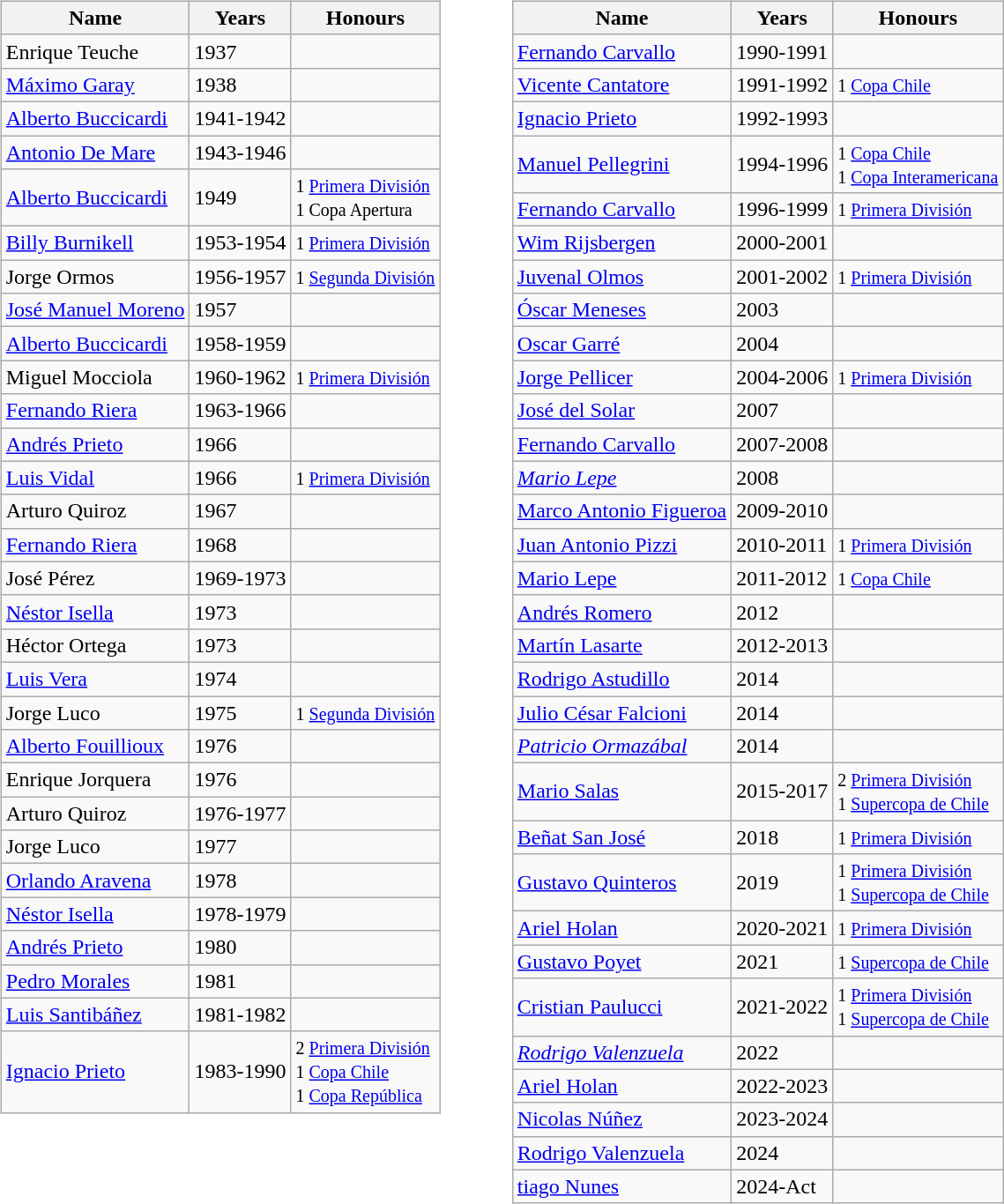<table>
<tr>
<td width="10"> </td>
<td valign="top"><br><table class="wikitable" style="text-align: left">
<tr>
<th>Name</th>
<th>Years</th>
<th class="unsortable">Honours</th>
</tr>
<tr>
<td> Enrique Teuche</td>
<td>1937</td>
<td></td>
</tr>
<tr>
<td>  <a href='#'>Máximo Garay</a></td>
<td>1938</td>
</tr>
<tr>
<td> <a href='#'>Alberto Buccicardi</a></td>
<td>1941-1942</td>
<td></td>
</tr>
<tr>
<td> <a href='#'>Antonio De Mare</a></td>
<td>1943-1946</td>
<td></td>
</tr>
<tr>
<td> <a href='#'>Alberto Buccicardi</a></td>
<td>1949</td>
<td><small>1 <a href='#'>Primera División</a></small><br><small>1 Copa Apertura</small></td>
</tr>
<tr>
<td> <a href='#'>Billy Burnikell</a></td>
<td>1953-1954</td>
<td><small>1 <a href='#'>Primera División</a></small></td>
</tr>
<tr>
<td> Jorge Ormos</td>
<td>1956-1957</td>
<td><small>1 <a href='#'>Segunda División</a></small></td>
</tr>
<tr>
<td> <a href='#'>José Manuel Moreno</a></td>
<td>1957</td>
<td></td>
</tr>
<tr>
<td> <a href='#'>Alberto Buccicardi</a></td>
<td>1958-1959</td>
<td></td>
</tr>
<tr>
<td> Miguel Mocciola</td>
<td>1960-1962</td>
<td><small>1 <a href='#'>Primera División</a></small></td>
</tr>
<tr>
<td> <a href='#'>Fernando Riera</a></td>
<td>1963-1966</td>
<td></td>
</tr>
<tr>
<td> <a href='#'>Andrés Prieto</a></td>
<td>1966</td>
<td></td>
</tr>
<tr>
<td> <a href='#'>Luis Vidal</a></td>
<td>1966</td>
<td><small>1 <a href='#'>Primera División</a></small></td>
</tr>
<tr>
<td> Arturo Quiroz</td>
<td>1967</td>
<td></td>
</tr>
<tr>
<td> <a href='#'>Fernando Riera</a></td>
<td>1968</td>
<td></td>
</tr>
<tr>
<td> José Pérez</td>
<td>1969-1973</td>
<td></td>
</tr>
<tr>
<td>  <a href='#'>Néstor Isella</a></td>
<td>1973</td>
<td></td>
</tr>
<tr>
<td> Héctor Ortega</td>
<td>1973</td>
<td></td>
</tr>
<tr>
<td> <a href='#'>Luis Vera</a></td>
<td>1974</td>
<td></td>
</tr>
<tr>
<td> Jorge Luco</td>
<td>1975</td>
<td><small>1 <a href='#'>Segunda División</a></small></td>
</tr>
<tr>
<td> <a href='#'>Alberto Fouillioux</a></td>
<td>1976</td>
<td></td>
</tr>
<tr>
<td> Enrique Jorquera</td>
<td>1976</td>
<td></td>
</tr>
<tr>
<td> Arturo Quiroz</td>
<td>1976-1977</td>
<td></td>
</tr>
<tr>
<td> Jorge Luco</td>
<td>1977</td>
<td></td>
</tr>
<tr>
<td> <a href='#'>Orlando Aravena</a></td>
<td>1978</td>
<td></td>
</tr>
<tr>
<td>  <a href='#'>Néstor Isella</a></td>
<td>1978-1979</td>
<td></td>
</tr>
<tr>
<td> <a href='#'>Andrés Prieto</a></td>
<td>1980</td>
<td></td>
</tr>
<tr>
<td> <a href='#'>Pedro Morales</a></td>
<td>1981</td>
<td></td>
</tr>
<tr>
<td> <a href='#'>Luis Santibáñez</a></td>
<td>1981-1982</td>
<td></td>
</tr>
<tr>
<td> <a href='#'>Ignacio Prieto</a></td>
<td>1983-1990</td>
<td><small>2 <a href='#'>Primera División</a></small><br><small>1 <a href='#'>Copa Chile</a></small><br><small>1 <a href='#'>Copa República</a></small></td>
</tr>
</table>
</td>
<td width="30"> </td>
<td valign="top"><br><table class="wikitable" style="text-align: left">
<tr>
<th>Name</th>
<th>Years</th>
<th class="unsortable">Honours</th>
</tr>
<tr>
<td> <a href='#'>Fernando Carvallo</a></td>
<td>1990-1991</td>
<td></td>
</tr>
<tr>
<td> <a href='#'>Vicente Cantatore</a></td>
<td>1991-1992</td>
<td><small>1 <a href='#'>Copa Chile</a></small></td>
</tr>
<tr>
<td> <a href='#'>Ignacio Prieto</a></td>
<td>1992-1993</td>
<td></td>
</tr>
<tr>
<td> <a href='#'>Manuel Pellegrini</a></td>
<td>1994-1996</td>
<td><small>1 <a href='#'>Copa Chile</a></small><br><small>1 <a href='#'>Copa Interamericana</a></small></td>
</tr>
<tr>
<td> <a href='#'>Fernando Carvallo</a></td>
<td>1996-1999</td>
<td><small>1 <a href='#'>Primera División</a></small></td>
</tr>
<tr>
<td> <a href='#'>Wim Rijsbergen</a></td>
<td>2000-2001</td>
<td></td>
</tr>
<tr>
<td> <a href='#'>Juvenal Olmos</a></td>
<td>2001-2002</td>
<td><small>1 <a href='#'>Primera División</a></small></td>
</tr>
<tr>
<td> <a href='#'>Óscar Meneses</a></td>
<td>2003</td>
<td></td>
</tr>
<tr>
<td> <a href='#'>Oscar Garré</a></td>
<td>2004</td>
<td></td>
</tr>
<tr>
<td> <a href='#'>Jorge Pellicer</a></td>
<td>2004-2006</td>
<td><small>1 <a href='#'>Primera División</a></small></td>
</tr>
<tr>
<td> <a href='#'>José del Solar</a></td>
<td>2007</td>
</tr>
<tr>
<td> <a href='#'>Fernando Carvallo</a></td>
<td>2007-2008</td>
<td></td>
</tr>
<tr>
<td> <em><a href='#'>Mario Lepe</a></em></td>
<td>2008</td>
</tr>
<tr>
<td> <a href='#'>Marco Antonio Figueroa</a></td>
<td>2009-2010</td>
<td></td>
</tr>
<tr>
<td>  <a href='#'>Juan Antonio Pizzi</a></td>
<td>2010-2011</td>
<td><small>1 <a href='#'>Primera División</a></small></td>
</tr>
<tr>
<td> <a href='#'>Mario Lepe</a></td>
<td>2011-2012</td>
<td><small>1 <a href='#'>Copa Chile</a></small></td>
</tr>
<tr>
<td> <a href='#'>Andrés Romero</a></td>
<td>2012</td>
<td></td>
</tr>
<tr>
<td> <a href='#'>Martín Lasarte</a></td>
<td>2012-2013</td>
<td></td>
</tr>
<tr>
<td> <a href='#'>Rodrigo Astudillo</a></td>
<td>2014</td>
<td></td>
</tr>
<tr>
<td> <a href='#'>Julio César Falcioni</a></td>
<td>2014</td>
<td></td>
</tr>
<tr>
<td> <em><a href='#'>Patricio Ormazábal</a></em></td>
<td>2014</td>
<td></td>
</tr>
<tr>
<td> <a href='#'>Mario Salas</a></td>
<td>2015-2017</td>
<td><small>2 <a href='#'>Primera División</a></small><br><small>1 <a href='#'>Supercopa de Chile</a></small></td>
</tr>
<tr>
<td> <a href='#'>Beñat San José</a></td>
<td>2018</td>
<td><small>1 <a href='#'>Primera División</a></small></td>
</tr>
<tr>
<td>  <a href='#'>Gustavo Quinteros</a></td>
<td>2019</td>
<td><small>1 <a href='#'>Primera División</a></small><br><small>1 <a href='#'>Supercopa de Chile</a></small></td>
</tr>
<tr>
<td> <a href='#'>Ariel Holan</a></td>
<td>2020-2021</td>
<td><small>1 <a href='#'>Primera División</a></small></td>
</tr>
<tr>
<td> <a href='#'>Gustavo Poyet</a></td>
<td>2021</td>
<td><small>1 <a href='#'>Supercopa de Chile</a></small></td>
</tr>
<tr>
<td> <a href='#'>Cristian Paulucci</a></td>
<td>2021-2022</td>
<td><small>1 <a href='#'>Primera División</a></small><br><small>1 <a href='#'>Supercopa de Chile</a></small></td>
</tr>
<tr>
<td> <em><a href='#'>Rodrigo Valenzuela</a></em></td>
<td>2022</td>
<td></td>
</tr>
<tr>
<td> <a href='#'>Ariel Holan</a></td>
<td>2022-2023</td>
<td></td>
</tr>
<tr>
<td><a href='#'>Nicolas Núñez</a></td>
<td>2023-2024</td>
<td></td>
</tr>
<tr>
<td><a href='#'>Rodrigo Valenzuela</a></td>
<td>2024</td>
<td></td>
</tr>
<tr>
<td><a href='#'>tiago Nunes</a></td>
<td>2024-Act</td>
<td></td>
</tr>
</table>
</td>
</tr>
</table>
